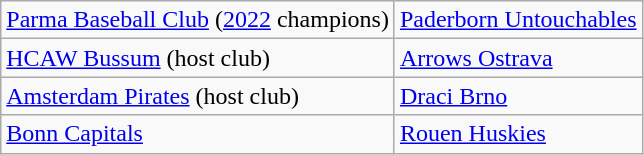<table class="wikitable">
<tr>
<td> <a href='#'>Parma Baseball Club</a> (<a href='#'>2022</a> champions)</td>
<td> <a href='#'>Paderborn Untouchables</a></td>
</tr>
<tr>
<td> <a href='#'>HCAW Bussum</a> (host club)</td>
<td> <a href='#'>Arrows Ostrava</a></td>
</tr>
<tr>
<td> <a href='#'>Amsterdam Pirates</a> (host club)</td>
<td> <a href='#'>Draci Brno</a></td>
</tr>
<tr>
<td> <a href='#'>Bonn Capitals</a></td>
<td> <a href='#'>Rouen Huskies</a></td>
</tr>
</table>
